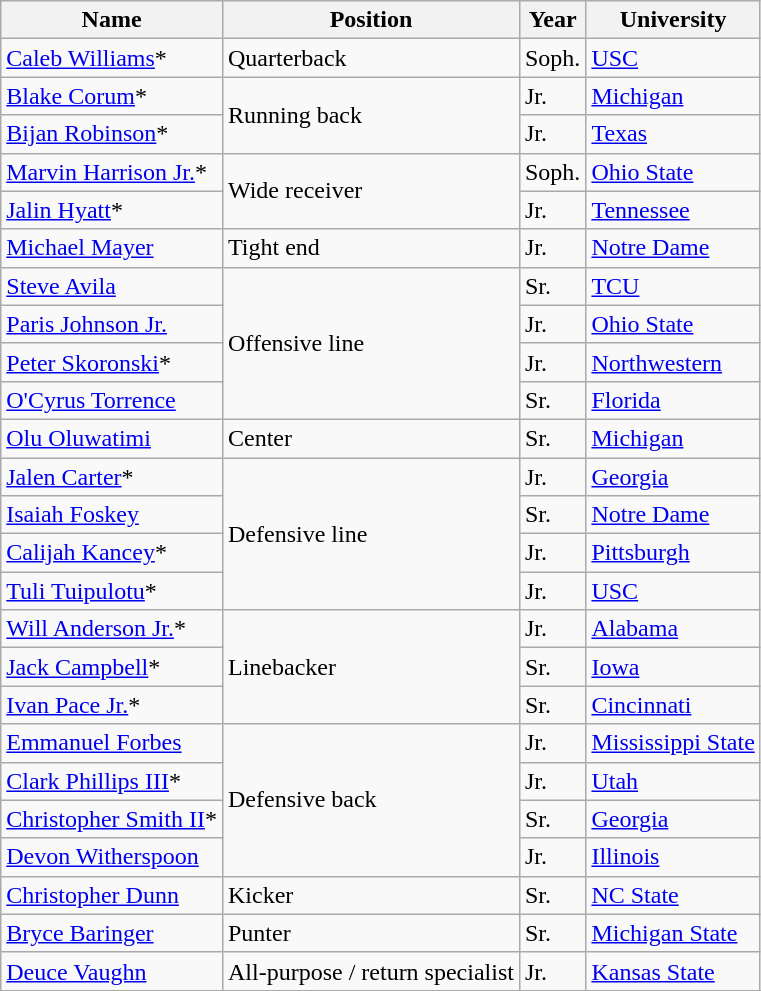<table class="wikitable sortable">
<tr>
<th>Name</th>
<th>Position</th>
<th>Year</th>
<th>University</th>
</tr>
<tr>
<td><a href='#'>Caleb Williams</a>*</td>
<td>Quarterback</td>
<td>Soph.</td>
<td><a href='#'>USC</a></td>
</tr>
<tr>
<td><a href='#'>Blake Corum</a>*</td>
<td rowspan="2">Running back</td>
<td>Jr.</td>
<td><a href='#'>Michigan</a></td>
</tr>
<tr>
<td><a href='#'>Bijan Robinson</a>*</td>
<td>Jr.</td>
<td><a href='#'>Texas</a></td>
</tr>
<tr>
<td><a href='#'>Marvin Harrison Jr.</a>*</td>
<td rowspan="2">Wide receiver</td>
<td>Soph.</td>
<td><a href='#'>Ohio State</a></td>
</tr>
<tr>
<td><a href='#'>Jalin Hyatt</a>*</td>
<td>Jr.</td>
<td><a href='#'>Tennessee</a></td>
</tr>
<tr>
<td><a href='#'>Michael Mayer</a></td>
<td>Tight end</td>
<td>Jr.</td>
<td><a href='#'>Notre Dame</a></td>
</tr>
<tr>
<td><a href='#'>Steve Avila</a></td>
<td rowspan="4">Offensive line</td>
<td>Sr.</td>
<td><a href='#'>TCU</a></td>
</tr>
<tr>
<td><a href='#'>Paris Johnson Jr.</a></td>
<td>Jr.</td>
<td><a href='#'>Ohio State</a></td>
</tr>
<tr>
<td><a href='#'>Peter Skoronski</a>*</td>
<td>Jr.</td>
<td><a href='#'>Northwestern</a></td>
</tr>
<tr>
<td><a href='#'>O'Cyrus Torrence</a></td>
<td>Sr.</td>
<td><a href='#'>Florida</a></td>
</tr>
<tr>
<td><a href='#'>Olu Oluwatimi</a></td>
<td>Center</td>
<td>Sr.</td>
<td><a href='#'>Michigan</a></td>
</tr>
<tr>
<td><a href='#'>Jalen Carter</a>*</td>
<td rowspan="4">Defensive line</td>
<td>Jr.</td>
<td><a href='#'>Georgia</a></td>
</tr>
<tr>
<td><a href='#'>Isaiah Foskey</a></td>
<td>Sr.</td>
<td><a href='#'>Notre Dame</a></td>
</tr>
<tr>
<td><a href='#'>Calijah Kancey</a>*</td>
<td>Jr.</td>
<td><a href='#'>Pittsburgh</a></td>
</tr>
<tr>
<td><a href='#'>Tuli Tuipulotu</a>*</td>
<td>Jr.</td>
<td><a href='#'>USC</a></td>
</tr>
<tr>
<td><a href='#'>Will Anderson Jr.</a>*</td>
<td rowspan="3">Linebacker</td>
<td>Jr.</td>
<td><a href='#'>Alabama</a></td>
</tr>
<tr>
<td><a href='#'>Jack Campbell</a>*</td>
<td>Sr.</td>
<td><a href='#'>Iowa</a></td>
</tr>
<tr>
<td><a href='#'>Ivan Pace Jr.</a>*</td>
<td>Sr.</td>
<td><a href='#'>Cincinnati</a></td>
</tr>
<tr>
<td><a href='#'>Emmanuel Forbes</a></td>
<td rowspan="4">Defensive back</td>
<td>Jr.</td>
<td><a href='#'>Mississippi State</a></td>
</tr>
<tr>
<td><a href='#'>Clark Phillips III</a>*</td>
<td>Jr.</td>
<td><a href='#'>Utah</a></td>
</tr>
<tr>
<td><a href='#'>Christopher Smith II</a>*</td>
<td>Sr.</td>
<td><a href='#'>Georgia</a></td>
</tr>
<tr>
<td><a href='#'>Devon Witherspoon</a></td>
<td>Jr.</td>
<td><a href='#'>Illinois</a></td>
</tr>
<tr>
<td><a href='#'>Christopher Dunn</a></td>
<td>Kicker</td>
<td>Sr.</td>
<td><a href='#'>NC State</a></td>
</tr>
<tr>
<td><a href='#'>Bryce Baringer</a></td>
<td>Punter</td>
<td>Sr.</td>
<td><a href='#'>Michigan State</a></td>
</tr>
<tr>
<td><a href='#'>Deuce Vaughn</a></td>
<td>All-purpose / return specialist</td>
<td>Jr.</td>
<td><a href='#'>Kansas State</a></td>
</tr>
<tr>
</tr>
</table>
